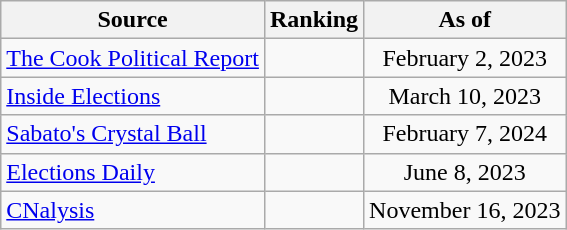<table class="wikitable" style="text-align:center">
<tr>
<th>Source</th>
<th>Ranking</th>
<th>As of</th>
</tr>
<tr>
<td align=left><a href='#'>The Cook Political Report</a></td>
<td></td>
<td>February 2, 2023</td>
</tr>
<tr>
<td align=left><a href='#'>Inside Elections</a></td>
<td></td>
<td>March 10, 2023</td>
</tr>
<tr>
<td align=left><a href='#'>Sabato's Crystal Ball</a></td>
<td></td>
<td>February 7, 2024</td>
</tr>
<tr>
<td align=left><a href='#'>Elections Daily</a></td>
<td></td>
<td>June 8, 2023</td>
</tr>
<tr>
<td align=left><a href='#'>CNalysis</a></td>
<td></td>
<td>November 16, 2023</td>
</tr>
</table>
